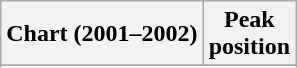<table class="wikitable sortable plainrowheaders">
<tr>
<th align="left">Chart (2001–2002)</th>
<th align="center">Peak<br>position</th>
</tr>
<tr>
</tr>
<tr>
</tr>
</table>
